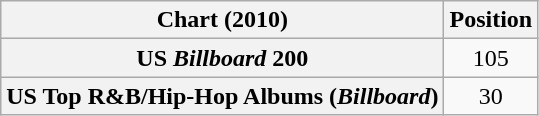<table class="wikitable sortable plainrowheaders" style="text-align:center">
<tr>
<th scope="col">Chart (2010)</th>
<th scope="col">Position</th>
</tr>
<tr>
<th scope="row">US <em>Billboard</em> 200</th>
<td>105</td>
</tr>
<tr>
<th scope="row">US Top R&B/Hip-Hop Albums (<em>Billboard</em>)</th>
<td>30</td>
</tr>
</table>
